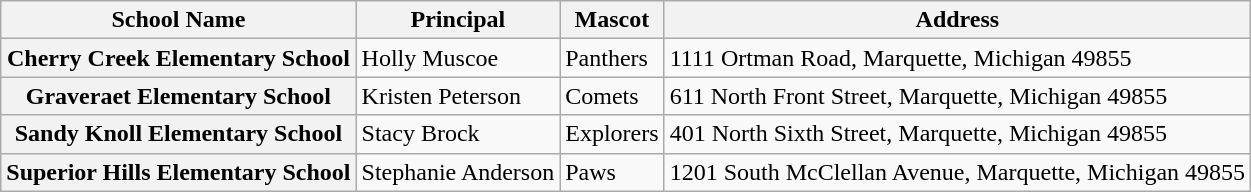<table class="wikitable sortable plainrowheaders">
<tr>
<th scope="col">School Name</th>
<th scope="col">Principal</th>
<th scope="col">Mascot</th>
<th scope="col">Address</th>
</tr>
<tr>
<th scope="row">Cherry Creek Elementary School</th>
<td>Holly Muscoe</td>
<td>Panthers</td>
<td>1111 Ortman Road, Marquette, Michigan 49855</td>
</tr>
<tr>
<th scope="row">Graveraet Elementary School</th>
<td>Kristen Peterson</td>
<td>Comets</td>
<td>611 North Front Street, Marquette, Michigan 49855</td>
</tr>
<tr>
<th scope="row">Sandy Knoll Elementary School</th>
<td>Stacy Brock</td>
<td>Explorers</td>
<td>401 North Sixth Street, Marquette, Michigan 49855</td>
</tr>
<tr>
<th scope="row">Superior Hills Elementary School</th>
<td>Stephanie Anderson</td>
<td>Paws</td>
<td>1201 South McClellan Avenue, Marquette, Michigan 49855</td>
</tr>
</table>
